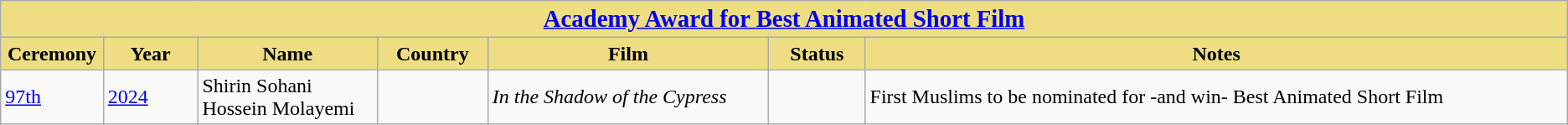<table class="wikitable sortable" style="text-align: left">
<tr>
<th colspan="7" align="center" style="background:#EEDD82"><big><a href='#'>Academy Award for Best Animated Short Film</a></big></th>
</tr>
<tr>
<th style="background-color:#EEDD82; width:075px;">Ceremony</th>
<th style="background-color:#EEDD82; width:075px;">Year</th>
<th style="background-color:#EEDD82; width:150px;">Name</th>
<th style="background-color:#EEDD82; width:085px;">Country</th>
<th style="background-color:#EEDD82; width:250px;">Film</th>
<th style="background-color:#EEDD82; width:075px;">Status</th>
<th style="background-color:#EEDD82; width:650px;">Notes</th>
</tr>
<tr>
<td><a href='#'>97th</a></td>
<td><a href='#'>2024</a></td>
<td>Shirin Sohani<br>Hossein Molayemi</td>
<td></td>
<td><em>In the Shadow of the Cypress</em></td>
<td></td>
<td>First Muslims to be nominated for -and win- Best Animated Short Film</td>
</tr>
</table>
